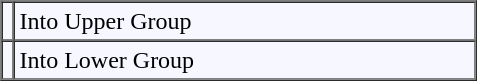<table style="background:#f7f8ff;" cellpadding="3" cellspacing="0" border="1" style="font-size: 95%; border: gray solid 1px; border-collapse: collapse;text-align:center;">
<tr>
<td></td>
<td width="300">Into Upper Group</td>
</tr>
<tr>
<td></td>
<td>Into Lower Group</td>
</tr>
</table>
